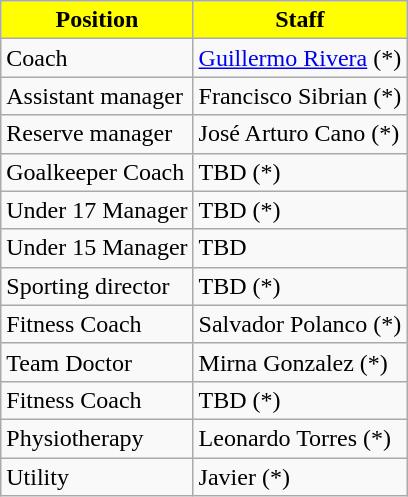<table class="wikitable">
<tr>
<th style="color:Black; background:#FFFF00;;">Position</th>
<th style="color:Black; background:#FFFF00;;">Staff</th>
</tr>
<tr>
<td>Coach</td>
<td> <a href='#'>Guillermo Rivera</a> (*)</td>
</tr>
<tr>
<td>Assistant manager</td>
<td> Francisco Sibrian (*)</td>
</tr>
<tr>
<td>Reserve manager</td>
<td> José Arturo Cano  (*)</td>
</tr>
<tr>
<td>Goalkeeper Coach</td>
<td> TBD (*)</td>
</tr>
<tr>
<td>Under 17 Manager</td>
<td> TBD (*)</td>
</tr>
<tr>
<td>Under 15 Manager</td>
<td> TBD</td>
</tr>
<tr>
<td>Sporting director</td>
<td> TBD (*)</td>
</tr>
<tr>
<td>Fitness Coach</td>
<td> Salvador Polanco (*)</td>
</tr>
<tr>
<td>Team Doctor</td>
<td> Mirna Gonzalez (*)</td>
</tr>
<tr>
<td>Fitness Coach</td>
<td> TBD (*)</td>
</tr>
<tr>
<td>Physiotherapy</td>
<td> Leonardo Torres (*)</td>
</tr>
<tr>
<td>Utility</td>
<td> Javier (*)</td>
</tr>
</table>
